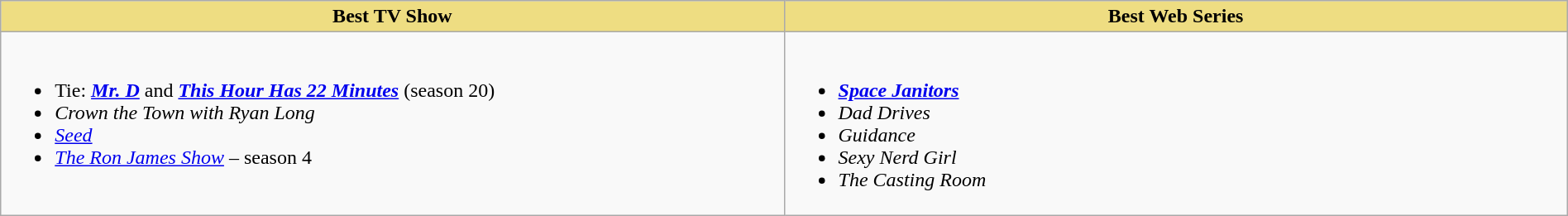<table class="wikitable" style="width:100%">
<tr>
<th style="background:#EEDD82; width:50%">Best TV Show</th>
<th style="background:#EEDD82; width:50%">Best Web Series</th>
</tr>
<tr>
<td valign="top"><br><ul><li> Tie: <strong><em><a href='#'>Mr. D</a></em></strong> and <strong><em><a href='#'>This Hour Has 22 Minutes</a></em></strong> (season 20)</li><li><em>Crown the Town with Ryan Long</em></li><li><em><a href='#'>Seed</a></em></li><li><em><a href='#'>The Ron James Show</a></em> – season 4</li></ul></td>
<td valign="top"><br><ul><li> <strong><em><a href='#'>Space Janitors</a></em></strong></li><li><em>Dad Drives</em></li><li><em>Guidance</em></li><li><em>Sexy Nerd Girl</em></li><li><em>The Casting Room</em></li></ul></td>
</tr>
</table>
